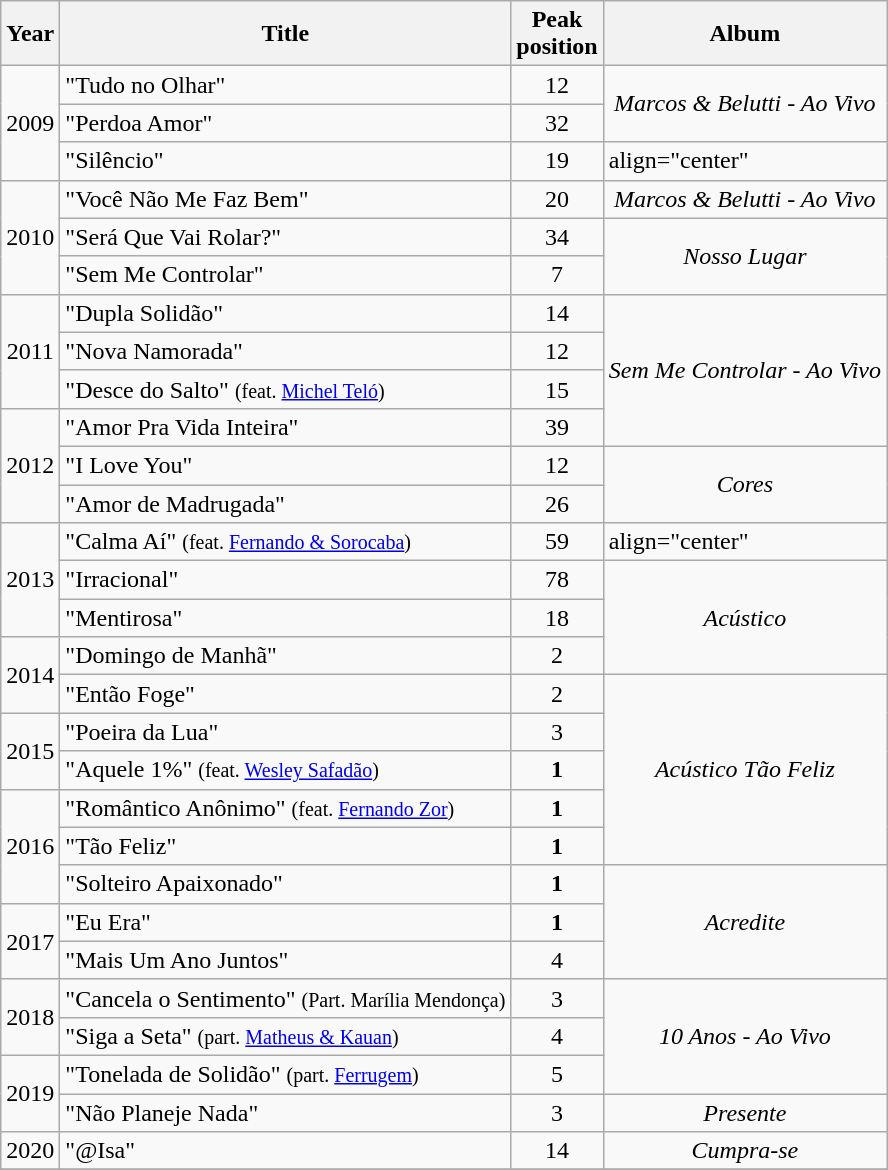<table class="wikitable">
<tr>
<th align="center" rowspan="1">Year</th>
<th align="center" rowspan="1">Title</th>
<th align="center" rowspan="1">Peak<br>position</th>
<th align="center" rowspan="1">Album</th>
</tr>
<tr>
<td align="center" rowspan="3">2009</td>
<td align="left">"Tudo no Olhar"</td>
<td align="center">12</td>
<td align="center" rowspan="2"><em>Marcos & Belutti - Ao Vivo</em></td>
</tr>
<tr>
<td align="left">"Perdoa Amor"</td>
<td align="center">32</td>
</tr>
<tr>
<td align="left">"Silêncio"</td>
<td align="center">19</td>
<td>align="center" </td>
</tr>
<tr>
<td align="center" rowspan="3">2010</td>
<td align="left">"Você Não Me Faz Bem"</td>
<td align="center">20</td>
<td align="center" rowspan="1"><em>Marcos & Belutti - Ao Vivo</em></td>
</tr>
<tr>
<td align="left">"Será Que Vai Rolar?"</td>
<td align="center">34</td>
<td align="center" rowspan="2"><em>Nosso Lugar</em></td>
</tr>
<tr>
<td align="left">"Sem Me Controlar"</td>
<td align="center">7</td>
</tr>
<tr>
<td align="center" rowspan="3">2011</td>
<td align="left">"Dupla Solidão"</td>
<td align="center">14</td>
<td align="center" rowspan="4"><em>Sem Me Controlar - Ao Vivo</em></td>
</tr>
<tr>
<td align="left">"Nova Namorada"</td>
<td align="center">12</td>
</tr>
<tr>
<td align="left">"Desce do Salto" <small>(feat. <a href='#'>Michel Teló</a>)</small></td>
<td align="center">15</td>
</tr>
<tr>
<td align="center" rowspan="3">2012</td>
<td align="left">"Amor Pra Vida Inteira"</td>
<td align="center">39</td>
</tr>
<tr>
<td align="left">"I Love You"</td>
<td align="center">12</td>
<td align="center" rowspan="2"><em>Cores</em></td>
</tr>
<tr>
<td align="left">"Amor de Madrugada"</td>
<td align="center">26</td>
</tr>
<tr>
<td align="center" rowspan="3">2013</td>
<td align="left">"Calma Aí" <small>(feat. <a href='#'>Fernando & Sorocaba</a>)</small></td>
<td align="center">59</td>
<td>align="center" </td>
</tr>
<tr>
<td align="left">"Irracional"</td>
<td align="center">78</td>
<td align="center" rowspan="3"><em>Acústico</em></td>
</tr>
<tr>
<td align="left">"Mentirosa"</td>
<td align="center">18</td>
</tr>
<tr>
<td align="center" rowspan="2">2014</td>
<td align="left">"Domingo de Manhã"</td>
<td align="center">2</td>
</tr>
<tr>
<td align="left">"Então Foge"</td>
<td align="center">2</td>
<td align="center" rowspan="5"><em>Acústico Tão Feliz</em></td>
</tr>
<tr>
<td align="center" rowspan="2">2015</td>
<td align="left">"Poeira da Lua"</td>
<td align="center">3</td>
</tr>
<tr>
<td align="left">"Aquele 1%" <small>(feat. <a href='#'>Wesley Safadão</a>)</small></td>
<td align="center"><strong>1</strong></td>
</tr>
<tr>
<td align="center" rowspan="3">2016</td>
<td align="left">"Romântico Anônimo" <small>(feat. <a href='#'>Fernando Zor</a>)</small></td>
<td align="center"><strong>1</strong></td>
</tr>
<tr>
<td align="left">"Tão Feliz"</td>
<td align="center"><strong>1</strong></td>
</tr>
<tr>
<td align="left">"Solteiro Apaixonado"</td>
<td align="center"><strong>1</strong></td>
<td align="center" rowspan="3"><em>Acredite</em></td>
</tr>
<tr>
<td align="center" rowspan="2">2017</td>
<td align="left">"Eu Era"</td>
<td align="center"><strong>1</strong></td>
</tr>
<tr>
<td align="left">"Mais Um Ano Juntos"</td>
<td align="center">4</td>
</tr>
<tr>
<td align="center" rowspan="2">2018</td>
<td align="left">"Cancela o Sentimento" <small>(Part. Marília Mendonça)</small></td>
<td align="center">3</td>
<td align="center" rowspan="3"><em>10 Anos - Ao Vivo</em></td>
</tr>
<tr>
<td align="left">"Siga a Seta" <small>(part. <a href='#'>Matheus & Kauan</a>)</small></td>
<td align="center">4</td>
</tr>
<tr>
<td align="center" rowspan="2">2019</td>
<td align="left">"Tonelada de Solidão" <small>(part. <a href='#'>Ferrugem</a>)</small></td>
<td align="center">5</td>
</tr>
<tr>
<td align="left">"Não Planeje Nada"</td>
<td align="center">3</td>
<td rowspan="1" align="center"><em>Presente</em></td>
</tr>
<tr>
<td align="center" rowspan="1">2020</td>
<td align="left">"@Isa"</td>
<td align="center">14</td>
<td align="center" rowspan="1"><em>Cumpra-se</em></td>
</tr>
<tr>
</tr>
</table>
